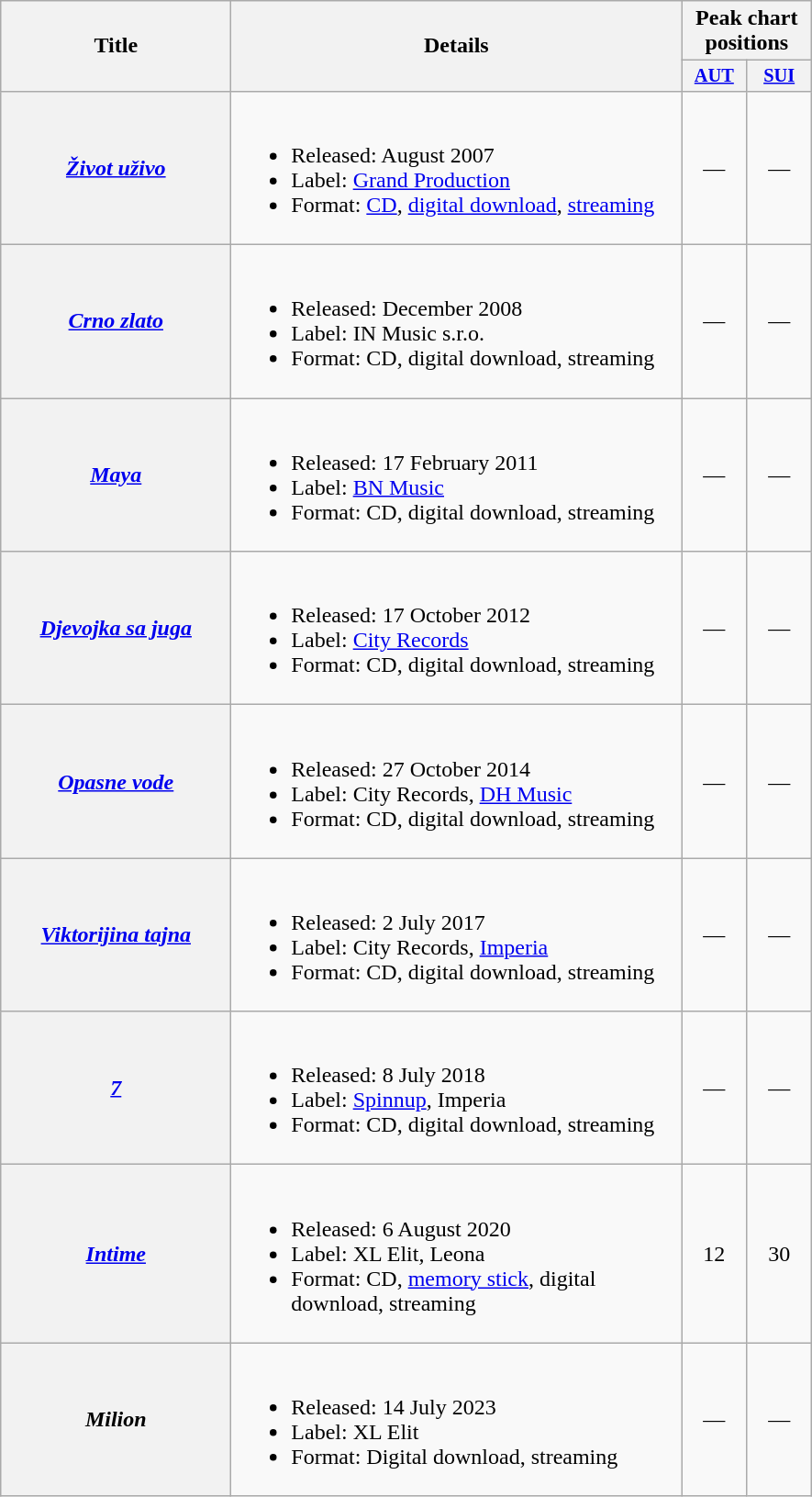<table class="wikitable plainrowheaders" style="text-align:center;">
<tr>
<th rowspan="2" scope="col" style="width:10em;">Title</th>
<th rowspan="2" scope="col" style="width:20em;">Details</th>
<th colspan="2">Peak chart positions</th>
</tr>
<tr>
<th scope="col" style="width:3em; font-size:85%;"><a href='#'>AUT</a><br></th>
<th scope="col" style="width:3em; font-size:85%;"><a href='#'>SUI</a><br></th>
</tr>
<tr>
<th scope="row"><em><a href='#'>Život uživo</a></em></th>
<td align="left"><br><ul><li>Released: August 2007</li><li>Label: <a href='#'>Grand Production</a></li><li>Format: <a href='#'>CD</a>, <a href='#'>digital download</a>, <a href='#'>streaming</a></li></ul></td>
<td>—</td>
<td>—</td>
</tr>
<tr>
<th scope="row"><em><a href='#'>Crno zlato</a></em></th>
<td align="left"><br><ul><li>Released: December 2008</li><li>Label: IN Music s.r.o.</li><li>Format: CD, digital download, streaming</li></ul></td>
<td>—</td>
<td>—</td>
</tr>
<tr>
<th scope="row"><em><a href='#'>Maya</a></em></th>
<td align="left"><br><ul><li>Released: 17 February 2011</li><li>Label: <a href='#'>BN Music</a></li><li>Format: CD, digital download, streaming</li></ul></td>
<td>—</td>
<td>—</td>
</tr>
<tr>
<th scope="row"><em><a href='#'>Djevojka sa juga</a></em></th>
<td align="left"><br><ul><li>Released: 17 October 2012</li><li>Label: <a href='#'>City Records</a></li><li>Format: CD, digital download, streaming</li></ul></td>
<td>—</td>
<td>—</td>
</tr>
<tr>
<th scope="row"><em><a href='#'>Opasne vode</a></em></th>
<td align="left"><br><ul><li>Released: 27 October 2014</li><li>Label: City Records, <a href='#'>DH Music</a></li><li>Format: CD, digital download, streaming</li></ul></td>
<td>—</td>
<td>—</td>
</tr>
<tr>
<th scope="row"><em><a href='#'>Viktorijina tajna</a></em></th>
<td align="left"><br><ul><li>Released: 2 July 2017</li><li>Label: City Records, <a href='#'>Imperia</a></li><li>Format: CD, digital download, streaming</li></ul></td>
<td>—</td>
<td>—</td>
</tr>
<tr>
<th scope="row"><em><a href='#'>7</a></em></th>
<td align="left"><br><ul><li>Released: 8 July 2018</li><li>Label: <a href='#'>Spinnup</a>, Imperia</li><li>Format: CD, digital download, streaming</li></ul></td>
<td>—</td>
<td>—</td>
</tr>
<tr>
<th scope="row"><em><a href='#'>Intime</a></em></th>
<td align="left"><br><ul><li>Released: 6 August 2020</li><li>Label: XL Elit, Leona</li><li>Format: CD, <a href='#'>memory stick</a>, digital download, streaming</li></ul></td>
<td>12</td>
<td>30</td>
</tr>
<tr>
<th scope="row"><em>Milion</em></th>
<td align="left"><br><ul><li>Released: 14 July 2023</li><li>Label: XL Elit</li><li>Format: Digital download, streaming</li></ul></td>
<td>—</td>
<td>—</td>
</tr>
</table>
